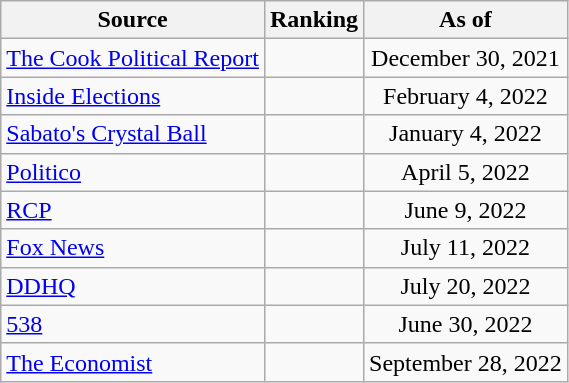<table class="wikitable" style="text-align:center">
<tr>
<th>Source</th>
<th>Ranking</th>
<th>As of</th>
</tr>
<tr>
<td align=left><a href='#'>The Cook Political Report</a></td>
<td></td>
<td>December 30, 2021</td>
</tr>
<tr>
<td align=left><a href='#'>Inside Elections</a></td>
<td></td>
<td>February 4, 2022</td>
</tr>
<tr>
<td align=left><a href='#'>Sabato's Crystal Ball</a></td>
<td></td>
<td>January 4, 2022</td>
</tr>
<tr>
<td align=left><a href='#'>Politico</a></td>
<td></td>
<td>April 5, 2022</td>
</tr>
<tr>
<td align="left"><a href='#'>RCP</a></td>
<td></td>
<td>June 9, 2022</td>
</tr>
<tr>
<td align=left><a href='#'>Fox News</a></td>
<td></td>
<td>July 11, 2022</td>
</tr>
<tr>
<td align="left"><a href='#'>DDHQ</a></td>
<td></td>
<td>July 20, 2022</td>
</tr>
<tr>
<td align="left"><a href='#'>538</a></td>
<td></td>
<td>June 30, 2022</td>
</tr>
<tr>
<td align="left"><a href='#'>The Economist</a></td>
<td></td>
<td>September 28, 2022</td>
</tr>
</table>
